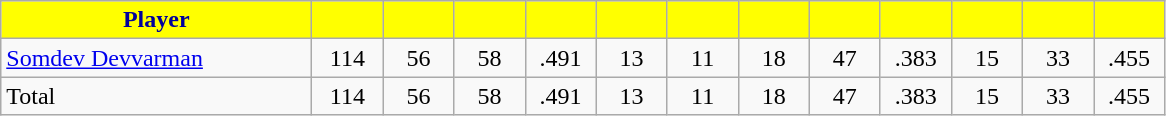<table class="wikitable" style="text-align:center">
<tr>
<th style="background:yellow; color:#00009C" width="200px">Player</th>
<th style="background:yellow; color:#00009C" width="40px"></th>
<th style="background:yellow; color:#00009C" width="40px"></th>
<th style="background:yellow; color:#00009C" width="40px"></th>
<th style="background:yellow; color:#00009C" width="40px"></th>
<th style="background:yellow; color:#00009C" width="40px"></th>
<th style="background:yellow; color:#00009C" width="40px"></th>
<th style="background:yellow; color:#00009C" width="40px"></th>
<th style="background:yellow; color:#00009C" width="40px"></th>
<th style="background:yellow; color:#00009C" width="40px"></th>
<th style="background:yellow; color:#00009C" width="40px"></th>
<th style="background:yellow; color:#00009C" width="40px"></th>
<th style="background:yellow; color:#00009C" width="40px"></th>
</tr>
<tr>
<td style="text-align:left"><a href='#'>Somdev Devvarman</a></td>
<td>114</td>
<td>56</td>
<td>58</td>
<td>.491</td>
<td>13</td>
<td>11</td>
<td>18</td>
<td>47</td>
<td>.383</td>
<td>15</td>
<td>33</td>
<td>.455</td>
</tr>
<tr>
<td style="text-align:left">Total</td>
<td>114</td>
<td>56</td>
<td>58</td>
<td>.491</td>
<td>13</td>
<td>11</td>
<td>18</td>
<td>47</td>
<td>.383</td>
<td>15</td>
<td>33</td>
<td>.455</td>
</tr>
</table>
